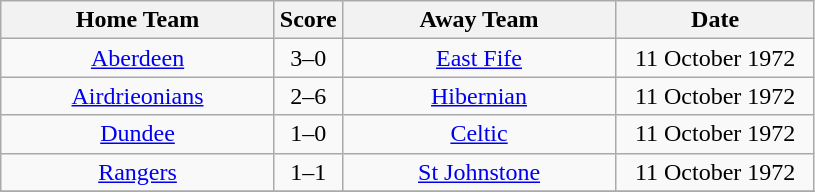<table class="wikitable" style="text-align:center;">
<tr>
<th width=175>Home Team</th>
<th width=20>Score</th>
<th width=175>Away Team</th>
<th width= 125>Date</th>
</tr>
<tr>
<td><a href='#'>Aberdeen</a></td>
<td>3–0</td>
<td><a href='#'>East Fife</a></td>
<td>11 October 1972</td>
</tr>
<tr>
<td><a href='#'>Airdrieonians</a></td>
<td>2–6</td>
<td><a href='#'>Hibernian</a></td>
<td>11 October 1972</td>
</tr>
<tr>
<td><a href='#'>Dundee</a></td>
<td>1–0</td>
<td><a href='#'>Celtic</a></td>
<td>11 October 1972</td>
</tr>
<tr>
<td><a href='#'>Rangers</a></td>
<td>1–1</td>
<td><a href='#'>St Johnstone</a></td>
<td>11 October 1972</td>
</tr>
<tr>
</tr>
</table>
